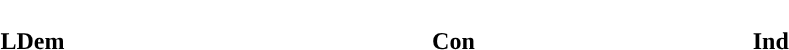<table style="width:60%; text-align:center;">
<tr style="color:white;">
<td style="background:"><strong>24</strong></td>
<td style="background:"><strong>17</strong></td>
<td style="background:"><strong>2</strong></td>
</tr>
<tr>
<td><span><strong>LDem</strong></span></td>
<td><span><strong>Con</strong></span></td>
<td><span><strong>Ind</strong></span></td>
</tr>
</table>
